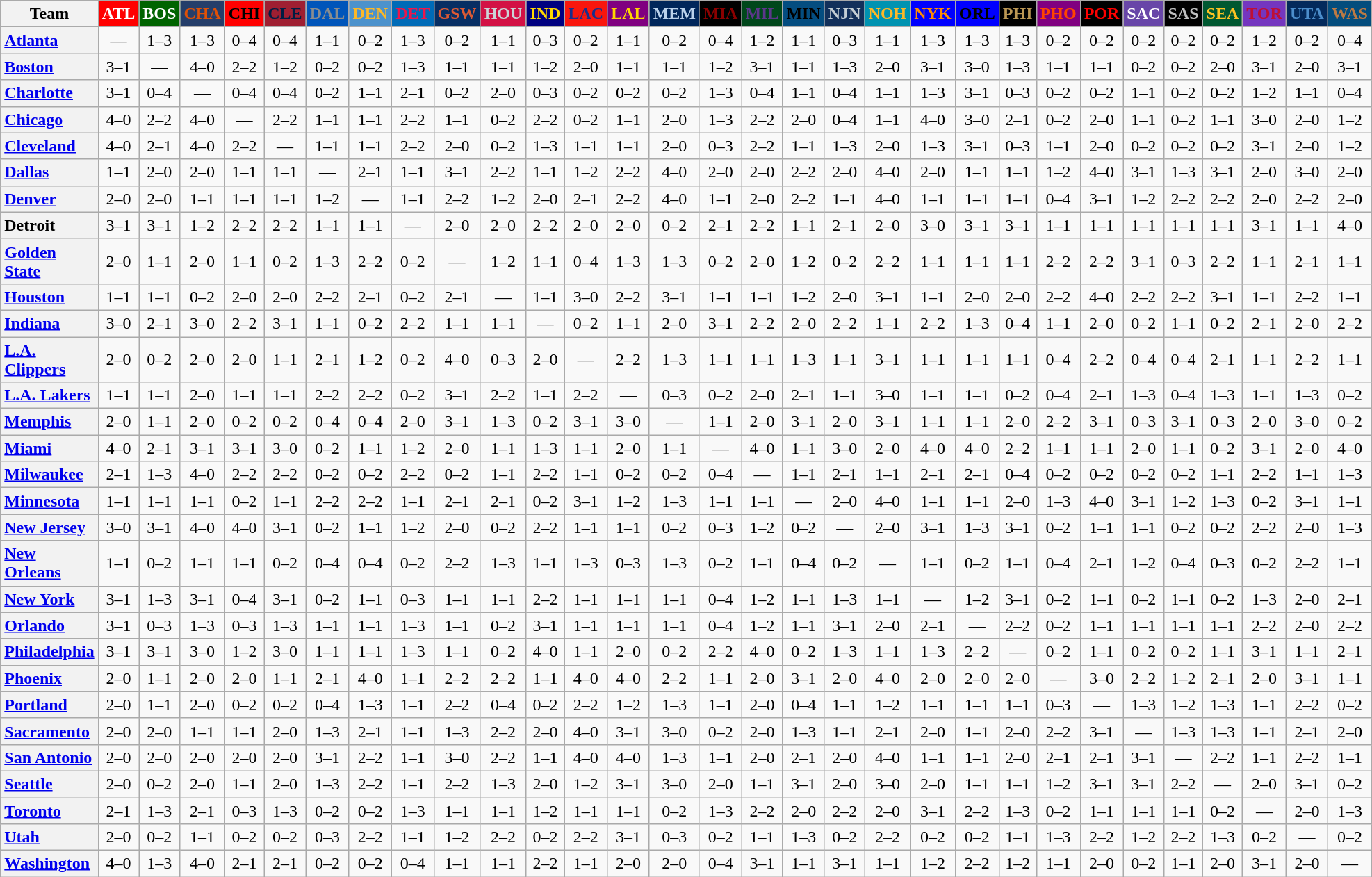<table class="wikitable plainrowheaders" style="text-align:center;">
<tr>
<th scope="col">Team</th>
<th scope="col" style="background:#FF0000;color:#FFFFFF">ATL</th>
<th scope="col" style="background:#006400;color:#FFFFFF">BOS</th>
<th scope="col" style="background:#253E6A;color:#DF5106">CHA</th>
<th scope="col" style="background:#FF0000;color:#000000">CHI</th>
<th scope="col" style="background:#9F1F32;color:#001D43">CLE</th>
<th scope="col" style="background:#0055BA;color:#898D8F">DAL</th>
<th scope="col" style="background:#4C92CC;color:#FDB827">DEN</th>
<th scope="col" style="background:#006BB7;color:#ED164B">DET</th>
<th scope="col" style="background:#072E63;color:#DC5A34">GSW</th>
<th scope="col" style="background:#D31145;color:#CBD4D8">HOU</th>
<th scope="col" style="background:#000080;color:#FFD700">IND</th>
<th scope="col" style="background:#F9160D;color:#1A2E8B">LAC</th>
<th scope="col" style="background:#800080;color:#FFD700">LAL</th>
<th scope="col" style="background:#00265B;color:#BAD1EB">MEM</th>
<th scope="col" style="background:#000000;color:#8B0000">MIA</th>
<th scope="col" style="background:#00471B;color:#5C378A">MIL</th>
<th scope="col" style="background:#044D80;color:#000000">MIN</th>
<th scope="col" style="background:#12305B;color:#C4CED4">NJN</th>
<th scope="col" style="background:#0093B1;color:#FDB827">NOH</th>
<th scope="col" style="background:#0000FF;color:#FF8C00">NYK</th>
<th scope="col" style="background:#0000FF;color:#000000">ORL</th>
<th scope="col" style="background:#000000;color:#BB9754">PHI</th>
<th scope="col" style="background:#800080;color:#FF4500">PHO</th>
<th scope="col" style="background:#000000;color:#FF0000">POR</th>
<th scope="col" style="background:#6846A8;color:#FFFFFF">SAC</th>
<th scope="col" style="background:#000000;color:#C0C0C0">SAS</th>
<th scope="col" style="background:#005831;color:#FFC322">SEA</th>
<th scope="col" style="background:#7436BF;color:#BE0F34">TOR</th>
<th scope="col" style="background:#042A5C;color:#4C8ECC">UTA</th>
<th scope="col" style="background:#044D7D;color:#BC7A44">WAS</th>
</tr>
<tr>
<th scope="row" style="text-align:left;"><a href='#'>Atlanta</a></th>
<td>—</td>
<td>1–3</td>
<td>1–3</td>
<td>0–4</td>
<td>0–4</td>
<td>1–1</td>
<td>0–2</td>
<td>1–3</td>
<td>0–2</td>
<td>1–1</td>
<td>0–3</td>
<td>0–2</td>
<td>1–1</td>
<td>0–2</td>
<td>0–4</td>
<td>1–2</td>
<td>1–1</td>
<td>0–3</td>
<td>1–1</td>
<td>1–3</td>
<td>1–3</td>
<td>1–3</td>
<td>0–2</td>
<td>0–2</td>
<td>0–2</td>
<td>0–2</td>
<td>0–2</td>
<td>1–2</td>
<td>0–2</td>
<td>0–4</td>
</tr>
<tr>
<th scope="row" style="text-align:left;"><a href='#'>Boston</a></th>
<td>3–1</td>
<td>—</td>
<td>4–0</td>
<td>2–2</td>
<td>1–2</td>
<td>0–2</td>
<td>0–2</td>
<td>1–3</td>
<td>1–1</td>
<td>1–1</td>
<td>1–2</td>
<td>2–0</td>
<td>1–1</td>
<td>1–1</td>
<td>1–2</td>
<td>3–1</td>
<td>1–1</td>
<td>1–3</td>
<td>2–0</td>
<td>3–1</td>
<td>3–0</td>
<td>1–3</td>
<td>1–1</td>
<td>1–1</td>
<td>0–2</td>
<td>0–2</td>
<td>2–0</td>
<td>3–1</td>
<td>2–0</td>
<td>3–1</td>
</tr>
<tr>
<th scope="row" style="text-align:left;"><a href='#'>Charlotte</a></th>
<td>3–1</td>
<td>0–4</td>
<td>—</td>
<td>0–4</td>
<td>0–4</td>
<td>0–2</td>
<td>1–1</td>
<td>2–1</td>
<td>0–2</td>
<td>2–0</td>
<td>0–3</td>
<td>0–2</td>
<td>0–2</td>
<td>0–2</td>
<td>1–3</td>
<td>0–4</td>
<td>1–1</td>
<td>0–4</td>
<td>1–1</td>
<td>1–3</td>
<td>3–1</td>
<td>0–3</td>
<td>0–2</td>
<td>0–2</td>
<td>1–1</td>
<td>0–2</td>
<td>0–2</td>
<td>1–2</td>
<td>1–1</td>
<td>0–4</td>
</tr>
<tr>
<th scope="row" style="text-align:left;"><a href='#'>Chicago</a></th>
<td>4–0</td>
<td>2–2</td>
<td>4–0</td>
<td>—</td>
<td>2–2</td>
<td>1–1</td>
<td>1–1</td>
<td>2–2</td>
<td>1–1</td>
<td>0–2</td>
<td>2–2</td>
<td>0–2</td>
<td>1–1</td>
<td>2–0</td>
<td>1–3</td>
<td>2–2</td>
<td>2–0</td>
<td>0–4</td>
<td>1–1</td>
<td>4–0</td>
<td>3–0</td>
<td>2–1</td>
<td>0–2</td>
<td>2–0</td>
<td>1–1</td>
<td>0–2</td>
<td>1–1</td>
<td>3–0</td>
<td>2–0</td>
<td>1–2</td>
</tr>
<tr>
<th scope="row" style="text-align:left;"><a href='#'>Cleveland</a></th>
<td>4–0</td>
<td>2–1</td>
<td>4–0</td>
<td>2–2</td>
<td>—</td>
<td>1–1</td>
<td>1–1</td>
<td>2–2</td>
<td>2–0</td>
<td>0–2</td>
<td>1–3</td>
<td>1–1</td>
<td>1–1</td>
<td>2–0</td>
<td>0–3</td>
<td>2–2</td>
<td>1–1</td>
<td>1–3</td>
<td>2–0</td>
<td>1–3</td>
<td>3–1</td>
<td>0–3</td>
<td>1–1</td>
<td>2–0</td>
<td>0–2</td>
<td>0–2</td>
<td>0–2</td>
<td>3–1</td>
<td>2–0</td>
<td>1–2</td>
</tr>
<tr>
<th scope="row" style="text-align:left;"><a href='#'>Dallas</a></th>
<td>1–1</td>
<td>2–0</td>
<td>2–0</td>
<td>1–1</td>
<td>1–1</td>
<td>—</td>
<td>2–1</td>
<td>1–1</td>
<td>3–1</td>
<td>2–2</td>
<td>1–1</td>
<td>1–2</td>
<td>2–2</td>
<td>4–0</td>
<td>2–0</td>
<td>2–0</td>
<td>2–2</td>
<td>2–0</td>
<td>4–0</td>
<td>2–0</td>
<td>1–1</td>
<td>1–1</td>
<td>1–2</td>
<td>4–0</td>
<td>3–1</td>
<td>1–3</td>
<td>3–1</td>
<td>2–0</td>
<td>3–0</td>
<td>2–0</td>
</tr>
<tr>
<th scope="row" style="text-align:left;"><a href='#'>Denver</a></th>
<td>2–0</td>
<td>2–0</td>
<td>1–1</td>
<td>1–1</td>
<td>1–1</td>
<td>1–2</td>
<td>—</td>
<td>1–1</td>
<td>2–2</td>
<td>1–2</td>
<td>2–0</td>
<td>2–1</td>
<td>2–2</td>
<td>4–0</td>
<td>1–1</td>
<td>2–0</td>
<td>2–2</td>
<td>1–1</td>
<td>4–0</td>
<td>1–1</td>
<td>1–1</td>
<td>1–1</td>
<td>0–4</td>
<td>3–1</td>
<td>1–2</td>
<td>2–2</td>
<td>2–2</td>
<td>2–0</td>
<td>2–2</td>
<td>2–0</td>
</tr>
<tr>
<th scope="row" style="text-align:left;">Detroit</th>
<td>3–1</td>
<td>3–1</td>
<td>1–2</td>
<td>2–2</td>
<td>2–2</td>
<td>1–1</td>
<td>1–1</td>
<td>—</td>
<td>2–0</td>
<td>2–0</td>
<td>2–2</td>
<td>2–0</td>
<td>2–0</td>
<td>0–2</td>
<td>2–1</td>
<td>2–2</td>
<td>1–1</td>
<td>2–1</td>
<td>2–0</td>
<td>3–0</td>
<td>3–1</td>
<td>3–1</td>
<td>1–1</td>
<td>1–1</td>
<td>1–1</td>
<td>1–1</td>
<td>1–1</td>
<td>3–1</td>
<td>1–1</td>
<td>4–0</td>
</tr>
<tr>
<th scope="row" style="text-align:left;"><a href='#'>Golden State</a></th>
<td>2–0</td>
<td>1–1</td>
<td>2–0</td>
<td>1–1</td>
<td>0–2</td>
<td>1–3</td>
<td>2–2</td>
<td>0–2</td>
<td>—</td>
<td>1–2</td>
<td>1–1</td>
<td>0–4</td>
<td>1–3</td>
<td>1–3</td>
<td>0–2</td>
<td>2–0</td>
<td>1–2</td>
<td>0–2</td>
<td>2–2</td>
<td>1–1</td>
<td>1–1</td>
<td>1–1</td>
<td>2–2</td>
<td>2–2</td>
<td>3–1</td>
<td>0–3</td>
<td>2–2</td>
<td>1–1</td>
<td>2–1</td>
<td>1–1</td>
</tr>
<tr>
<th scope="row" style="text-align:left;"><a href='#'>Houston</a></th>
<td>1–1</td>
<td>1–1</td>
<td>0–2</td>
<td>2–0</td>
<td>2–0</td>
<td>2–2</td>
<td>2–1</td>
<td>0–2</td>
<td>2–1</td>
<td>—</td>
<td>1–1</td>
<td>3–0</td>
<td>2–2</td>
<td>3–1</td>
<td>1–1</td>
<td>1–1</td>
<td>1–2</td>
<td>2–0</td>
<td>3–1</td>
<td>1–1</td>
<td>2–0</td>
<td>2–0</td>
<td>2–2</td>
<td>4–0</td>
<td>2–2</td>
<td>2–2</td>
<td>3–1</td>
<td>1–1</td>
<td>2–2</td>
<td>1–1</td>
</tr>
<tr>
<th scope="row" style="text-align:left;"><a href='#'>Indiana</a></th>
<td>3–0</td>
<td>2–1</td>
<td>3–0</td>
<td>2–2</td>
<td>3–1</td>
<td>1–1</td>
<td>0–2</td>
<td>2–2</td>
<td>1–1</td>
<td>1–1</td>
<td>—</td>
<td>0–2</td>
<td>1–1</td>
<td>2–0</td>
<td>3–1</td>
<td>2–2</td>
<td>2–0</td>
<td>2–2</td>
<td>1–1</td>
<td>2–2</td>
<td>1–3</td>
<td>0–4</td>
<td>1–1</td>
<td>2–0</td>
<td>0–2</td>
<td>1–1</td>
<td>0–2</td>
<td>2–1</td>
<td>2–0</td>
<td>2–2</td>
</tr>
<tr>
<th scope="row" style="text-align:left;"><a href='#'>L.A. Clippers</a></th>
<td>2–0</td>
<td>0–2</td>
<td>2–0</td>
<td>2–0</td>
<td>1–1</td>
<td>2–1</td>
<td>1–2</td>
<td>0–2</td>
<td>4–0</td>
<td>0–3</td>
<td>2–0</td>
<td>—</td>
<td>2–2</td>
<td>1–3</td>
<td>1–1</td>
<td>1–1</td>
<td>1–3</td>
<td>1–1</td>
<td>3–1</td>
<td>1–1</td>
<td>1–1</td>
<td>1–1</td>
<td>0–4</td>
<td>2–2</td>
<td>0–4</td>
<td>0–4</td>
<td>2–1</td>
<td>1–1</td>
<td>2–2</td>
<td>1–1</td>
</tr>
<tr>
<th scope="row" style="text-align:left;"><a href='#'>L.A. Lakers</a></th>
<td>1–1</td>
<td>1–1</td>
<td>2–0</td>
<td>1–1</td>
<td>1–1</td>
<td>2–2</td>
<td>2–2</td>
<td>0–2</td>
<td>3–1</td>
<td>2–2</td>
<td>1–1</td>
<td>2–2</td>
<td>—</td>
<td>0–3</td>
<td>0–2</td>
<td>2–0</td>
<td>2–1</td>
<td>1–1</td>
<td>3–0</td>
<td>1–1</td>
<td>1–1</td>
<td>0–2</td>
<td>0–4</td>
<td>2–1</td>
<td>1–3</td>
<td>0–4</td>
<td>1–3</td>
<td>1–1</td>
<td>1–3</td>
<td>0–2</td>
</tr>
<tr>
<th scope="row" style="text-align:left;"><a href='#'>Memphis</a></th>
<td>2–0</td>
<td>1–1</td>
<td>2–0</td>
<td>0–2</td>
<td>0–2</td>
<td>0–4</td>
<td>0–4</td>
<td>2–0</td>
<td>3–1</td>
<td>1–3</td>
<td>0–2</td>
<td>3–1</td>
<td>3–0</td>
<td>—</td>
<td>1–1</td>
<td>2–0</td>
<td>3–1</td>
<td>2–0</td>
<td>3–1</td>
<td>1–1</td>
<td>1–1</td>
<td>2–0</td>
<td>2–2</td>
<td>3–1</td>
<td>0–3</td>
<td>3–1</td>
<td>0–3</td>
<td>2–0</td>
<td>3–0</td>
<td>0–2</td>
</tr>
<tr>
<th scope="row" style="text-align:left;"><a href='#'>Miami</a></th>
<td>4–0</td>
<td>2–1</td>
<td>3–1</td>
<td>3–1</td>
<td>3–0</td>
<td>0–2</td>
<td>1–1</td>
<td>1–2</td>
<td>2–0</td>
<td>1–1</td>
<td>1–3</td>
<td>1–1</td>
<td>2–0</td>
<td>1–1</td>
<td>—</td>
<td>4–0</td>
<td>1–1</td>
<td>3–0</td>
<td>2–0</td>
<td>4–0</td>
<td>4–0</td>
<td>2–2</td>
<td>1–1</td>
<td>1–1</td>
<td>2–0</td>
<td>1–1</td>
<td>0–2</td>
<td>3–1</td>
<td>2–0</td>
<td>4–0</td>
</tr>
<tr>
<th scope="row" style="text-align:left;"><a href='#'>Milwaukee</a></th>
<td>2–1</td>
<td>1–3</td>
<td>4–0</td>
<td>2–2</td>
<td>2–2</td>
<td>0–2</td>
<td>0–2</td>
<td>2–2</td>
<td>0–2</td>
<td>1–1</td>
<td>2–2</td>
<td>1–1</td>
<td>0–2</td>
<td>0–2</td>
<td>0–4</td>
<td>—</td>
<td>1–1</td>
<td>2–1</td>
<td>1–1</td>
<td>2–1</td>
<td>2–1</td>
<td>0–4</td>
<td>0–2</td>
<td>0–2</td>
<td>0–2</td>
<td>0–2</td>
<td>1–1</td>
<td>2–2</td>
<td>1–1</td>
<td>1–3</td>
</tr>
<tr>
<th scope="row" style="text-align:left;"><a href='#'>Minnesota</a></th>
<td>1–1</td>
<td>1–1</td>
<td>1–1</td>
<td>0–2</td>
<td>1–1</td>
<td>2–2</td>
<td>2–2</td>
<td>1–1</td>
<td>2–1</td>
<td>2–1</td>
<td>0–2</td>
<td>3–1</td>
<td>1–2</td>
<td>1–3</td>
<td>1–1</td>
<td>1–1</td>
<td>—</td>
<td>2–0</td>
<td>4–0</td>
<td>1–1</td>
<td>1–1</td>
<td>2–0</td>
<td>1–3</td>
<td>4–0</td>
<td>3–1</td>
<td>1–2</td>
<td>1–3</td>
<td>0–2</td>
<td>3–1</td>
<td>1–1</td>
</tr>
<tr>
<th scope="row" style="text-align:left;"><a href='#'>New Jersey</a></th>
<td>3–0</td>
<td>3–1</td>
<td>4–0</td>
<td>4–0</td>
<td>3–1</td>
<td>0–2</td>
<td>1–1</td>
<td>1–2</td>
<td>2–0</td>
<td>0–2</td>
<td>2–2</td>
<td>1–1</td>
<td>1–1</td>
<td>0–2</td>
<td>0–3</td>
<td>1–2</td>
<td>0–2</td>
<td>—</td>
<td>2–0</td>
<td>3–1</td>
<td>1–3</td>
<td>3–1</td>
<td>0–2</td>
<td>1–1</td>
<td>1–1</td>
<td>0–2</td>
<td>0–2</td>
<td>2–2</td>
<td>2–0</td>
<td>1–3</td>
</tr>
<tr>
<th scope="row" style="text-align:left;"><a href='#'>New Orleans</a></th>
<td>1–1</td>
<td>0–2</td>
<td>1–1</td>
<td>1–1</td>
<td>0–2</td>
<td>0–4</td>
<td>0–4</td>
<td>0–2</td>
<td>2–2</td>
<td>1–3</td>
<td>1–1</td>
<td>1–3</td>
<td>0–3</td>
<td>1–3</td>
<td>0–2</td>
<td>1–1</td>
<td>0–4</td>
<td>0–2</td>
<td>—</td>
<td>1–1</td>
<td>0–2</td>
<td>1–1</td>
<td>0–4</td>
<td>2–1</td>
<td>1–2</td>
<td>0–4</td>
<td>0–3</td>
<td>0–2</td>
<td>2–2</td>
<td>1–1</td>
</tr>
<tr>
<th scope="row" style="text-align:left;"><a href='#'>New York</a></th>
<td>3–1</td>
<td>1–3</td>
<td>3–1</td>
<td>0–4</td>
<td>3–1</td>
<td>0–2</td>
<td>1–1</td>
<td>0–3</td>
<td>1–1</td>
<td>1–1</td>
<td>2–2</td>
<td>1–1</td>
<td>1–1</td>
<td>1–1</td>
<td>0–4</td>
<td>1–2</td>
<td>1–1</td>
<td>1–3</td>
<td>1–1</td>
<td>—</td>
<td>1–2</td>
<td>3–1</td>
<td>0–2</td>
<td>1–1</td>
<td>0–2</td>
<td>1–1</td>
<td>0–2</td>
<td>1–3</td>
<td>2–0</td>
<td>2–1</td>
</tr>
<tr>
<th scope="row" style="text-align:left;"><a href='#'>Orlando</a></th>
<td>3–1</td>
<td>0–3</td>
<td>1–3</td>
<td>0–3</td>
<td>1–3</td>
<td>1–1</td>
<td>1–1</td>
<td>1–3</td>
<td>1–1</td>
<td>0–2</td>
<td>3–1</td>
<td>1–1</td>
<td>1–1</td>
<td>1–1</td>
<td>0–4</td>
<td>1–2</td>
<td>1–1</td>
<td>3–1</td>
<td>2–0</td>
<td>2–1</td>
<td>—</td>
<td>2–2</td>
<td>0–2</td>
<td>1–1</td>
<td>1–1</td>
<td>1–1</td>
<td>1–1</td>
<td>2–2</td>
<td>2–0</td>
<td>2–2</td>
</tr>
<tr>
<th scope="row" style="text-align:left;"><a href='#'>Philadelphia</a></th>
<td>3–1</td>
<td>3–1</td>
<td>3–0</td>
<td>1–2</td>
<td>3–0</td>
<td>1–1</td>
<td>1–1</td>
<td>1–3</td>
<td>1–1</td>
<td>0–2</td>
<td>4–0</td>
<td>1–1</td>
<td>2–0</td>
<td>0–2</td>
<td>2–2</td>
<td>4–0</td>
<td>0–2</td>
<td>1–3</td>
<td>1–1</td>
<td>1–3</td>
<td>2–2</td>
<td>—</td>
<td>0–2</td>
<td>1–1</td>
<td>0–2</td>
<td>0–2</td>
<td>1–1</td>
<td>3–1</td>
<td>1–1</td>
<td>2–1</td>
</tr>
<tr>
<th scope="row" style="text-align:left;"><a href='#'>Phoenix</a></th>
<td>2–0</td>
<td>1–1</td>
<td>2–0</td>
<td>2–0</td>
<td>1–1</td>
<td>2–1</td>
<td>4–0</td>
<td>1–1</td>
<td>2–2</td>
<td>2–2</td>
<td>1–1</td>
<td>4–0</td>
<td>4–0</td>
<td>2–2</td>
<td>1–1</td>
<td>2–0</td>
<td>3–1</td>
<td>2–0</td>
<td>4–0</td>
<td>2–0</td>
<td>2–0</td>
<td>2–0</td>
<td>—</td>
<td>3–0</td>
<td>2–2</td>
<td>1–2</td>
<td>2–1</td>
<td>2–0</td>
<td>3–1</td>
<td>1–1</td>
</tr>
<tr>
<th scope="row" style="text-align:left;"><a href='#'>Portland</a></th>
<td>2–0</td>
<td>1–1</td>
<td>2–0</td>
<td>0–2</td>
<td>0–2</td>
<td>0–4</td>
<td>1–3</td>
<td>1–1</td>
<td>2–2</td>
<td>0–4</td>
<td>0–2</td>
<td>2–2</td>
<td>1–2</td>
<td>1–3</td>
<td>1–1</td>
<td>2–0</td>
<td>0–4</td>
<td>1–1</td>
<td>1–2</td>
<td>1–1</td>
<td>1–1</td>
<td>1–1</td>
<td>0–3</td>
<td>—</td>
<td>1–3</td>
<td>1–2</td>
<td>1–3</td>
<td>1–1</td>
<td>2–2</td>
<td>0–2</td>
</tr>
<tr>
<th scope="row" style="text-align:left;"><a href='#'>Sacramento</a></th>
<td>2–0</td>
<td>2–0</td>
<td>1–1</td>
<td>1–1</td>
<td>2–0</td>
<td>1–3</td>
<td>2–1</td>
<td>1–1</td>
<td>1–3</td>
<td>2–2</td>
<td>2–0</td>
<td>4–0</td>
<td>3–1</td>
<td>3–0</td>
<td>0–2</td>
<td>2–0</td>
<td>1–3</td>
<td>1–1</td>
<td>2–1</td>
<td>2–0</td>
<td>1–1</td>
<td>2–0</td>
<td>2–2</td>
<td>3–1</td>
<td>—</td>
<td>1–3</td>
<td>1–3</td>
<td>1–1</td>
<td>2–1</td>
<td>2–0</td>
</tr>
<tr>
<th scope="row" style="text-align:left;"><a href='#'>San Antonio</a></th>
<td>2–0</td>
<td>2–0</td>
<td>2–0</td>
<td>2–0</td>
<td>2–0</td>
<td>3–1</td>
<td>2–2</td>
<td>1–1</td>
<td>3–0</td>
<td>2–2</td>
<td>1–1</td>
<td>4–0</td>
<td>4–0</td>
<td>1–3</td>
<td>1–1</td>
<td>2–0</td>
<td>2–1</td>
<td>2–0</td>
<td>4–0</td>
<td>1–1</td>
<td>1–1</td>
<td>2–0</td>
<td>2–1</td>
<td>2–1</td>
<td>3–1</td>
<td>—</td>
<td>2–2</td>
<td>1–1</td>
<td>2–2</td>
<td>1–1</td>
</tr>
<tr>
<th scope="row" style="text-align:left;"><a href='#'>Seattle</a></th>
<td>2–0</td>
<td>0–2</td>
<td>2–0</td>
<td>1–1</td>
<td>2–0</td>
<td>1–3</td>
<td>2–2</td>
<td>1–1</td>
<td>2–2</td>
<td>1–3</td>
<td>2–0</td>
<td>1–2</td>
<td>3–1</td>
<td>3–0</td>
<td>2–0</td>
<td>1–1</td>
<td>3–1</td>
<td>2–0</td>
<td>3–0</td>
<td>2–0</td>
<td>1–1</td>
<td>1–1</td>
<td>1–2</td>
<td>3–1</td>
<td>3–1</td>
<td>2–2</td>
<td>—</td>
<td>2–0</td>
<td>3–1</td>
<td>0–2</td>
</tr>
<tr>
<th scope="row" style="text-align:left;"><a href='#'>Toronto</a></th>
<td>2–1</td>
<td>1–3</td>
<td>2–1</td>
<td>0–3</td>
<td>1–3</td>
<td>0–2</td>
<td>0–2</td>
<td>1–3</td>
<td>1–1</td>
<td>1–1</td>
<td>1–2</td>
<td>1–1</td>
<td>1–1</td>
<td>0–2</td>
<td>1–3</td>
<td>2–2</td>
<td>2–0</td>
<td>2–2</td>
<td>2–0</td>
<td>3–1</td>
<td>2–2</td>
<td>1–3</td>
<td>0–2</td>
<td>1–1</td>
<td>1–1</td>
<td>1–1</td>
<td>0–2</td>
<td>—</td>
<td>2–0</td>
<td>1–3</td>
</tr>
<tr>
<th scope="row" style="text-align:left;"><a href='#'>Utah</a></th>
<td>2–0</td>
<td>0–2</td>
<td>1–1</td>
<td>0–2</td>
<td>0–2</td>
<td>0–3</td>
<td>2–2</td>
<td>1–1</td>
<td>1–2</td>
<td>2–2</td>
<td>0–2</td>
<td>2–2</td>
<td>3–1</td>
<td>0–3</td>
<td>0–2</td>
<td>1–1</td>
<td>1–3</td>
<td>0–2</td>
<td>2–2</td>
<td>0–2</td>
<td>0–2</td>
<td>1–1</td>
<td>1–3</td>
<td>2–2</td>
<td>1–2</td>
<td>2–2</td>
<td>1–3</td>
<td>0–2</td>
<td>—</td>
<td>0–2</td>
</tr>
<tr>
<th scope="row" style="text-align:left;"><a href='#'>Washington</a></th>
<td>4–0</td>
<td>1–3</td>
<td>4–0</td>
<td>2–1</td>
<td>2–1</td>
<td>0–2</td>
<td>0–2</td>
<td>0–4</td>
<td>1–1</td>
<td>1–1</td>
<td>2–2</td>
<td>1–1</td>
<td>2–0</td>
<td>2–0</td>
<td>0–4</td>
<td>3–1</td>
<td>1–1</td>
<td>3–1</td>
<td>1–1</td>
<td>1–2</td>
<td>2–2</td>
<td>1–2</td>
<td>1–1</td>
<td>2–0</td>
<td>0–2</td>
<td>1–1</td>
<td>2–0</td>
<td>3–1</td>
<td>2–0</td>
<td>—</td>
</tr>
</table>
